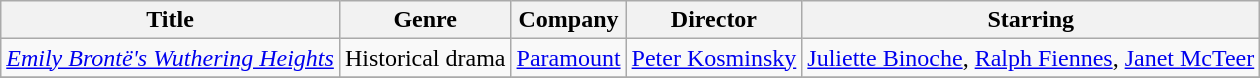<table class="wikitable unsortable">
<tr>
<th>Title</th>
<th>Genre</th>
<th>Company</th>
<th>Director</th>
<th>Starring</th>
</tr>
<tr>
<td><em><a href='#'>Emily Brontë's Wuthering Heights</a></em></td>
<td>Historical drama</td>
<td><a href='#'>Paramount</a></td>
<td><a href='#'>Peter Kosminsky</a></td>
<td><a href='#'>Juliette Binoche</a>, <a href='#'>Ralph Fiennes</a>, <a href='#'>Janet McTeer</a></td>
</tr>
<tr>
</tr>
</table>
